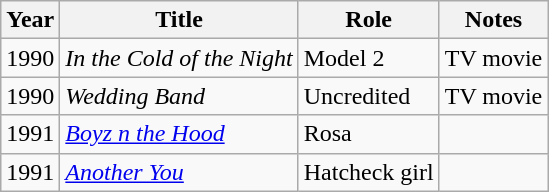<table class="wikitable sortable">
<tr>
<th>Year</th>
<th>Title</th>
<th>Role</th>
<th class="unsortable">Notes</th>
</tr>
<tr>
<td>1990</td>
<td><em>In the Cold of the Night</em></td>
<td>Model 2</td>
<td>TV movie</td>
</tr>
<tr>
<td>1990</td>
<td><em>Wedding Band</em></td>
<td>Uncredited</td>
<td>TV movie</td>
</tr>
<tr>
<td>1991</td>
<td><em><a href='#'>Boyz n the Hood</a></em></td>
<td>Rosa</td>
<td></td>
</tr>
<tr>
<td>1991</td>
<td><em><a href='#'>Another You</a></em></td>
<td>Hatcheck girl</td>
<td></td>
</tr>
</table>
